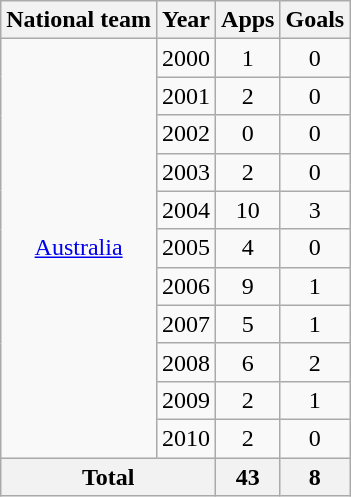<table class="wikitable" style="text-align:center">
<tr>
<th>National team</th>
<th>Year</th>
<th>Apps</th>
<th>Goals</th>
</tr>
<tr>
<td rowspan="11"><a href='#'>Australia</a></td>
<td>2000</td>
<td>1</td>
<td>0</td>
</tr>
<tr>
<td>2001</td>
<td>2</td>
<td>0</td>
</tr>
<tr>
<td>2002</td>
<td>0</td>
<td>0</td>
</tr>
<tr>
<td>2003</td>
<td>2</td>
<td>0</td>
</tr>
<tr>
<td>2004</td>
<td>10</td>
<td>3</td>
</tr>
<tr>
<td>2005</td>
<td>4</td>
<td>0</td>
</tr>
<tr>
<td>2006</td>
<td>9</td>
<td>1</td>
</tr>
<tr>
<td>2007</td>
<td>5</td>
<td>1</td>
</tr>
<tr>
<td>2008</td>
<td>6</td>
<td>2</td>
</tr>
<tr>
<td>2009</td>
<td>2</td>
<td>1</td>
</tr>
<tr>
<td>2010</td>
<td>2</td>
<td>0</td>
</tr>
<tr>
<th colspan="2">Total</th>
<th>43</th>
<th>8</th>
</tr>
</table>
